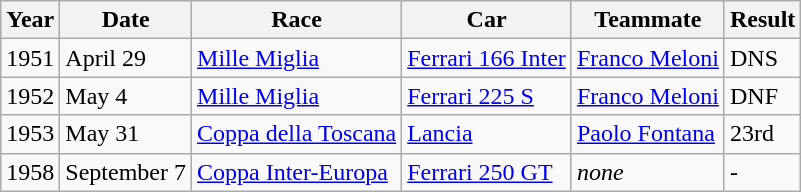<table class=wikitable>
<tr>
<th>Year</th>
<th>Date</th>
<th>Race</th>
<th>Car</th>
<th>Teammate</th>
<th>Result</th>
</tr>
<tr>
<td>1951</td>
<td>April 29</td>
<td><a href='#'>Mille Miglia</a></td>
<td><a href='#'>Ferrari 166 Inter</a></td>
<td><a href='#'>Franco Meloni</a></td>
<td>DNS</td>
</tr>
<tr>
<td>1952</td>
<td>May 4</td>
<td><a href='#'>Mille Miglia</a></td>
<td><a href='#'>Ferrari 225 S</a></td>
<td><a href='#'>Franco Meloni</a></td>
<td>DNF</td>
</tr>
<tr>
<td>1953</td>
<td>May 31</td>
<td><a href='#'>Coppa della Toscana</a></td>
<td><a href='#'>Lancia</a></td>
<td><a href='#'>Paolo Fontana</a></td>
<td>23rd</td>
</tr>
<tr>
<td>1958</td>
<td>September 7</td>
<td><a href='#'>Coppa Inter-Europa</a></td>
<td><a href='#'>Ferrari 250 GT</a></td>
<td><em>none</em></td>
<td>-</td>
</tr>
</table>
